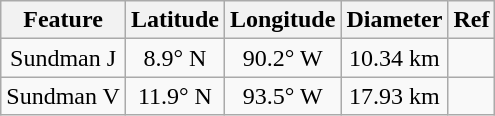<table class="wikitable" style="text-align: center;">
<tr>
<th>Feature</th>
<th>Latitude</th>
<th>Longitude</th>
<th>Diameter</th>
<th>Ref</th>
</tr>
<tr>
<td>Sundman J</td>
<td>8.9° N</td>
<td>90.2° W</td>
<td>10.34 km</td>
<td></td>
</tr>
<tr>
<td>Sundman V</td>
<td>11.9° N</td>
<td>93.5° W</td>
<td>17.93 km</td>
<td></td>
</tr>
</table>
